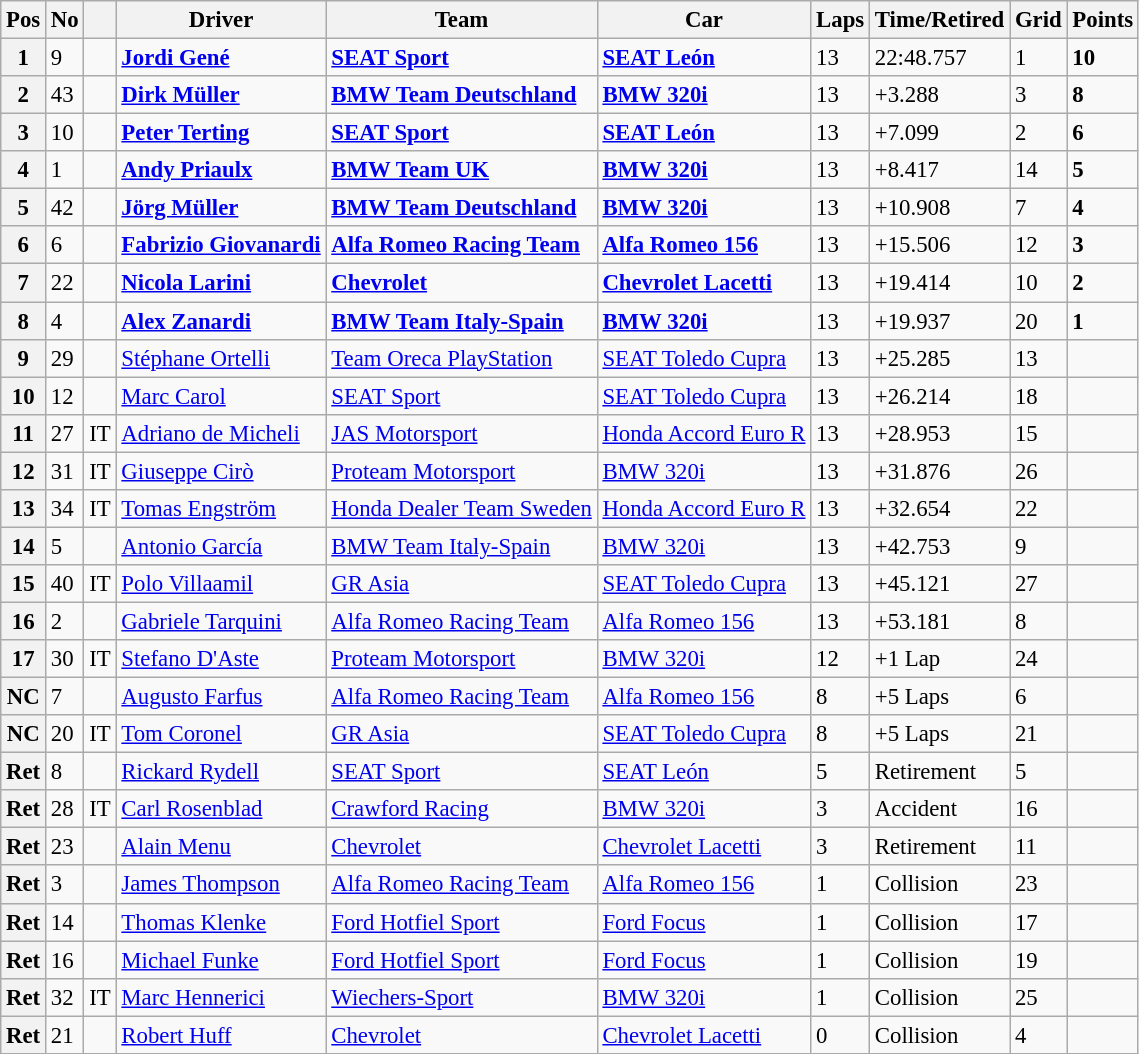<table class="wikitable" style="font-size: 95%">
<tr>
<th>Pos</th>
<th>No</th>
<th></th>
<th>Driver</th>
<th>Team</th>
<th>Car</th>
<th>Laps</th>
<th>Time/Retired</th>
<th>Grid</th>
<th>Points</th>
</tr>
<tr>
<th>1</th>
<td>9</td>
<td></td>
<td> <strong><a href='#'>Jordi Gené</a></strong></td>
<td><strong><a href='#'>SEAT Sport</a></strong></td>
<td><strong><a href='#'>SEAT León</a></strong></td>
<td>13</td>
<td>22:48.757</td>
<td>1</td>
<td><strong>10</strong></td>
</tr>
<tr>
<th>2</th>
<td>43</td>
<td></td>
<td> <strong><a href='#'>Dirk Müller</a></strong></td>
<td><strong><a href='#'>BMW Team Deutschland</a></strong></td>
<td><strong><a href='#'>BMW 320i</a></strong></td>
<td>13</td>
<td>+3.288</td>
<td>3</td>
<td><strong>8</strong></td>
</tr>
<tr>
<th>3</th>
<td>10</td>
<td></td>
<td> <strong><a href='#'>Peter Terting</a></strong></td>
<td><strong><a href='#'>SEAT Sport</a></strong></td>
<td><strong><a href='#'>SEAT León</a></strong></td>
<td>13</td>
<td>+7.099</td>
<td>2</td>
<td><strong>6</strong></td>
</tr>
<tr>
<th>4</th>
<td>1</td>
<td></td>
<td> <strong><a href='#'>Andy Priaulx</a></strong></td>
<td><strong><a href='#'>BMW Team UK</a></strong></td>
<td><strong><a href='#'>BMW 320i</a></strong></td>
<td>13</td>
<td>+8.417</td>
<td>14</td>
<td><strong>5</strong></td>
</tr>
<tr>
<th>5</th>
<td>42</td>
<td></td>
<td> <strong><a href='#'>Jörg Müller</a></strong></td>
<td><strong><a href='#'>BMW Team Deutschland</a></strong></td>
<td><strong><a href='#'>BMW 320i</a></strong></td>
<td>13</td>
<td>+10.908</td>
<td>7</td>
<td><strong>4</strong></td>
</tr>
<tr>
<th>6</th>
<td>6</td>
<td></td>
<td> <strong><a href='#'>Fabrizio Giovanardi</a></strong></td>
<td><strong><a href='#'>Alfa Romeo Racing Team</a></strong></td>
<td><strong><a href='#'>Alfa Romeo 156</a></strong></td>
<td>13</td>
<td>+15.506</td>
<td>12</td>
<td><strong>3</strong></td>
</tr>
<tr>
<th>7</th>
<td>22</td>
<td></td>
<td> <strong><a href='#'>Nicola Larini</a></strong></td>
<td><strong><a href='#'>Chevrolet</a></strong></td>
<td><strong><a href='#'>Chevrolet Lacetti</a></strong></td>
<td>13</td>
<td>+19.414</td>
<td>10</td>
<td><strong>2</strong></td>
</tr>
<tr>
<th>8</th>
<td>4</td>
<td></td>
<td> <strong><a href='#'>Alex Zanardi</a></strong></td>
<td><strong><a href='#'>BMW Team Italy-Spain</a></strong></td>
<td><strong><a href='#'>BMW 320i</a></strong></td>
<td>13</td>
<td>+19.937</td>
<td>20</td>
<td><strong>1</strong></td>
</tr>
<tr>
<th>9</th>
<td>29</td>
<td></td>
<td> <a href='#'>Stéphane Ortelli</a></td>
<td><a href='#'>Team Oreca PlayStation</a></td>
<td><a href='#'>SEAT Toledo Cupra</a></td>
<td>13</td>
<td>+25.285</td>
<td>13</td>
<td></td>
</tr>
<tr>
<th>10</th>
<td>12</td>
<td></td>
<td> <a href='#'>Marc Carol</a></td>
<td><a href='#'>SEAT Sport</a></td>
<td><a href='#'>SEAT Toledo Cupra</a></td>
<td>13</td>
<td>+26.214</td>
<td>18</td>
<td></td>
</tr>
<tr>
<th>11</th>
<td>27</td>
<td>IT</td>
<td> <a href='#'>Adriano de Micheli</a></td>
<td><a href='#'>JAS Motorsport</a></td>
<td><a href='#'>Honda Accord Euro R</a></td>
<td>13</td>
<td>+28.953</td>
<td>15</td>
<td></td>
</tr>
<tr>
<th>12</th>
<td>31</td>
<td>IT</td>
<td>  <a href='#'>Giuseppe Cirò</a></td>
<td><a href='#'>Proteam Motorsport</a></td>
<td><a href='#'>BMW 320i</a></td>
<td>13</td>
<td>+31.876</td>
<td>26</td>
<td></td>
</tr>
<tr>
<th>13</th>
<td>34</td>
<td>IT</td>
<td> <a href='#'>Tomas Engström</a></td>
<td><a href='#'>Honda Dealer Team Sweden</a></td>
<td><a href='#'>Honda Accord Euro R</a></td>
<td>13</td>
<td>+32.654</td>
<td>22</td>
<td></td>
</tr>
<tr>
<th>14</th>
<td>5</td>
<td></td>
<td> <a href='#'>Antonio García</a></td>
<td><a href='#'>BMW Team Italy-Spain</a></td>
<td><a href='#'>BMW 320i</a></td>
<td>13</td>
<td>+42.753</td>
<td>9</td>
<td></td>
</tr>
<tr>
<th>15</th>
<td>40</td>
<td>IT</td>
<td> <a href='#'>Polo Villaamil</a></td>
<td><a href='#'>GR Asia</a></td>
<td><a href='#'>SEAT Toledo Cupra</a></td>
<td>13</td>
<td>+45.121</td>
<td>27</td>
<td></td>
</tr>
<tr>
<th>16</th>
<td>2</td>
<td></td>
<td> <a href='#'>Gabriele Tarquini</a></td>
<td><a href='#'>Alfa Romeo Racing Team</a></td>
<td><a href='#'>Alfa Romeo 156</a></td>
<td>13</td>
<td>+53.181</td>
<td>8</td>
<td></td>
</tr>
<tr>
<th>17</th>
<td>30</td>
<td>IT</td>
<td> <a href='#'>Stefano D'Aste</a></td>
<td><a href='#'>Proteam Motorsport</a></td>
<td><a href='#'>BMW 320i</a></td>
<td>12</td>
<td>+1 Lap</td>
<td>24</td>
<td></td>
</tr>
<tr>
<th>NC</th>
<td>7</td>
<td></td>
<td> <a href='#'>Augusto Farfus</a></td>
<td><a href='#'>Alfa Romeo Racing Team</a></td>
<td><a href='#'>Alfa Romeo 156</a></td>
<td>8</td>
<td>+5 Laps</td>
<td>6</td>
<td></td>
</tr>
<tr>
<th>NC</th>
<td>20</td>
<td>IT</td>
<td> <a href='#'>Tom Coronel</a></td>
<td><a href='#'>GR Asia</a></td>
<td><a href='#'>SEAT Toledo Cupra</a></td>
<td>8</td>
<td>+5 Laps</td>
<td>21</td>
<td></td>
</tr>
<tr>
<th>Ret</th>
<td>8</td>
<td></td>
<td> <a href='#'>Rickard Rydell</a></td>
<td><a href='#'>SEAT Sport</a></td>
<td><a href='#'>SEAT León</a></td>
<td>5</td>
<td>Retirement</td>
<td>5</td>
<td></td>
</tr>
<tr>
<th>Ret</th>
<td>28</td>
<td>IT</td>
<td> <a href='#'>Carl Rosenblad</a></td>
<td><a href='#'>Crawford Racing</a></td>
<td><a href='#'>BMW 320i</a></td>
<td>3</td>
<td>Accident</td>
<td>16</td>
<td></td>
</tr>
<tr>
<th>Ret</th>
<td>23</td>
<td></td>
<td> <a href='#'>Alain Menu</a></td>
<td><a href='#'>Chevrolet</a></td>
<td><a href='#'>Chevrolet Lacetti</a></td>
<td>3</td>
<td>Retirement</td>
<td>11</td>
<td></td>
</tr>
<tr>
<th>Ret</th>
<td>3</td>
<td></td>
<td> <a href='#'>James Thompson</a></td>
<td><a href='#'>Alfa Romeo Racing Team</a></td>
<td><a href='#'>Alfa Romeo 156</a></td>
<td>1</td>
<td>Collision</td>
<td>23</td>
<td></td>
</tr>
<tr>
<th>Ret</th>
<td>14</td>
<td></td>
<td> <a href='#'>Thomas Klenke</a></td>
<td><a href='#'>Ford Hotfiel Sport</a></td>
<td><a href='#'>Ford Focus</a></td>
<td>1</td>
<td>Collision</td>
<td>17</td>
<td></td>
</tr>
<tr>
<th>Ret</th>
<td>16</td>
<td></td>
<td> <a href='#'>Michael Funke</a></td>
<td><a href='#'>Ford Hotfiel Sport</a></td>
<td><a href='#'>Ford Focus</a></td>
<td>1</td>
<td>Collision</td>
<td>19</td>
<td></td>
</tr>
<tr>
<th>Ret</th>
<td>32</td>
<td>IT</td>
<td> <a href='#'>Marc Hennerici</a></td>
<td><a href='#'>Wiechers-Sport</a></td>
<td><a href='#'>BMW 320i</a></td>
<td>1</td>
<td>Collision</td>
<td>25</td>
<td></td>
</tr>
<tr>
<th>Ret</th>
<td>21</td>
<td></td>
<td> <a href='#'>Robert Huff</a></td>
<td><a href='#'>Chevrolet</a></td>
<td><a href='#'>Chevrolet Lacetti</a></td>
<td>0</td>
<td>Collision</td>
<td>4</td>
<td></td>
</tr>
</table>
